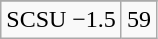<table class="wikitable">
<tr align="center">
</tr>
<tr align="center">
<td>SCSU −1.5</td>
<td>59</td>
</tr>
</table>
